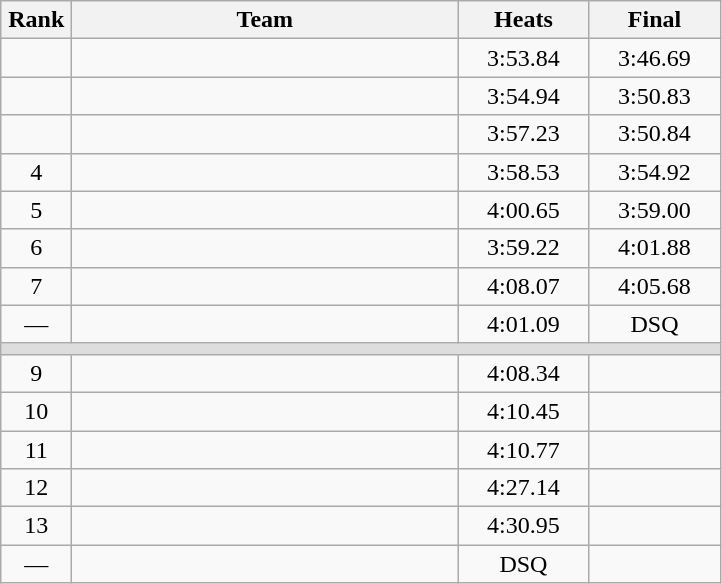<table class=wikitable style="text-align:center">
<tr>
<th width=40>Rank</th>
<th width=250>Team</th>
<th width=80>Heats</th>
<th width=80>Final</th>
</tr>
<tr>
<td></td>
<td align=left></td>
<td>3:53.84</td>
<td>3:46.69</td>
</tr>
<tr>
<td></td>
<td align=left></td>
<td>3:54.94</td>
<td>3:50.83</td>
</tr>
<tr>
<td></td>
<td align=left></td>
<td>3:57.23</td>
<td>3:50.84</td>
</tr>
<tr>
<td>4</td>
<td align=left></td>
<td>3:58.53</td>
<td>3:54.92</td>
</tr>
<tr>
<td>5</td>
<td align=left></td>
<td>4:00.65</td>
<td>3:59.00</td>
</tr>
<tr>
<td>6</td>
<td align=left></td>
<td>3:59.22</td>
<td>4:01.88</td>
</tr>
<tr>
<td>7</td>
<td align=left></td>
<td>4:08.07</td>
<td>4:05.68</td>
</tr>
<tr>
<td>—</td>
<td align=left></td>
<td>4:01.09</td>
<td>DSQ</td>
</tr>
<tr bgcolor=#DDDDDD>
<td colspan=4></td>
</tr>
<tr>
<td>9</td>
<td align=left></td>
<td>4:08.34</td>
<td></td>
</tr>
<tr>
<td>10</td>
<td align=left></td>
<td>4:10.45</td>
<td></td>
</tr>
<tr>
<td>11</td>
<td align=left></td>
<td>4:10.77</td>
<td></td>
</tr>
<tr>
<td>12</td>
<td align=left></td>
<td>4:27.14</td>
<td></td>
</tr>
<tr>
<td>13</td>
<td align=left></td>
<td>4:30.95</td>
<td></td>
</tr>
<tr>
<td>—</td>
<td align=left></td>
<td>DSQ</td>
<td></td>
</tr>
</table>
